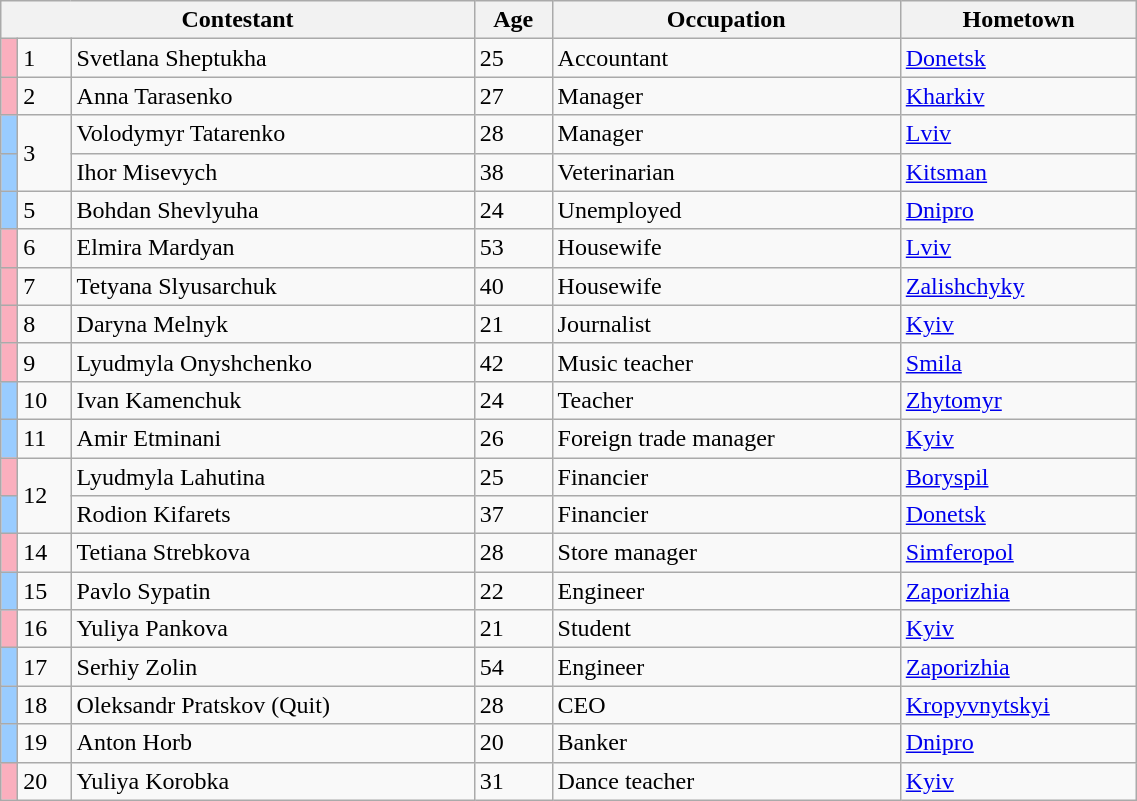<table class=wikitable style="width:60%;">
<tr>
<th colspan="3">Contestant</th>
<th>Age</th>
<th>Occupation</th>
<th>Hometown</th>
</tr>
<tr>
<td style="background:#faafbe"></td>
<td>1</td>
<td>Svetlana Sheptukha</td>
<td>25</td>
<td>Accountant</td>
<td><a href='#'>Donetsk</a></td>
</tr>
<tr>
<td style="background:#faafbe"></td>
<td>2</td>
<td>Anna Tarasenko</td>
<td>27</td>
<td>Manager</td>
<td><a href='#'>Kharkiv</a></td>
</tr>
<tr>
<td style="background:#9cf;"></td>
<td rowspan="2">3</td>
<td>Volodymyr Tatarenko</td>
<td>28</td>
<td>Manager</td>
<td><a href='#'>Lviv</a></td>
</tr>
<tr>
<td style="background:#9cf;"></td>
<td>Ihor Misevych</td>
<td>38</td>
<td>Veterinarian</td>
<td><a href='#'>Kitsman</a></td>
</tr>
<tr>
<td style="background:#9cf;"></td>
<td>5</td>
<td>Bohdan Shevlyuha</td>
<td>24</td>
<td>Unemployed</td>
<td><a href='#'>Dnipro</a></td>
</tr>
<tr>
<td style="background:#faafbe"></td>
<td>6</td>
<td>Elmira Mardyan</td>
<td>53</td>
<td>Housewife</td>
<td><a href='#'>Lviv</a></td>
</tr>
<tr>
<td style="background:#faafbe"></td>
<td>7</td>
<td>Tetyana Slyusarchuk</td>
<td>40</td>
<td>Housewife</td>
<td><a href='#'>Zalishchyky</a></td>
</tr>
<tr>
<td style="background:#faafbe"></td>
<td>8</td>
<td>Daryna Melnyk</td>
<td>21</td>
<td>Journalist</td>
<td><a href='#'>Kyiv</a></td>
</tr>
<tr>
<td style="background:#faafbe"></td>
<td>9</td>
<td>Lyudmyla Onyshchenko</td>
<td>42</td>
<td>Music teacher</td>
<td><a href='#'>Smila</a></td>
</tr>
<tr>
<td style="background:#9cf;"></td>
<td>10</td>
<td>Ivan Kamenchuk</td>
<td>24</td>
<td>Teacher</td>
<td><a href='#'>Zhytomyr</a></td>
</tr>
<tr>
<td style="background:#9cf;"></td>
<td>11</td>
<td>Amir Etminani</td>
<td>26</td>
<td>Foreign trade manager</td>
<td><a href='#'>Kyiv</a></td>
</tr>
<tr>
<td style="background:#faafbe"></td>
<td rowspan="2">12</td>
<td>Lyudmyla Lahutina</td>
<td>25</td>
<td>Financier</td>
<td><a href='#'>Boryspil</a></td>
</tr>
<tr>
<td style="background:#9cf;"></td>
<td>Rodion Kifarets</td>
<td>37</td>
<td>Financier</td>
<td><a href='#'>Donetsk</a></td>
</tr>
<tr>
<td style="background:#faafbe"></td>
<td>14</td>
<td>Tetiana Strebkova</td>
<td>28</td>
<td>Store manager</td>
<td><a href='#'>Simferopol</a></td>
</tr>
<tr>
<td style="background:#9cf;"></td>
<td>15</td>
<td>Pavlo Sypatin</td>
<td>22</td>
<td>Engineer</td>
<td><a href='#'>Zaporizhia</a></td>
</tr>
<tr>
<td style="background:#faafbe"></td>
<td>16</td>
<td>Yuliya Pankova</td>
<td>21</td>
<td>Student</td>
<td><a href='#'>Kyiv</a></td>
</tr>
<tr>
<td style="background:#9cf;"></td>
<td>17</td>
<td>Serhiy Zolin</td>
<td>54</td>
<td>Engineer</td>
<td><a href='#'>Zaporizhia</a></td>
</tr>
<tr>
<td style="background:#9cf;"></td>
<td>18</td>
<td>Oleksandr Pratskov (Quit)</td>
<td>28</td>
<td>CEO</td>
<td><a href='#'>Kropyvnytskyi</a></td>
</tr>
<tr>
<td style="background:#9cf;"></td>
<td>19</td>
<td>Anton Horb</td>
<td>20</td>
<td>Banker</td>
<td><a href='#'>Dnipro</a></td>
</tr>
<tr>
<td style="background:#faafbe"></td>
<td>20</td>
<td>Yuliya Korobka</td>
<td>31</td>
<td>Dance teacher</td>
<td><a href='#'>Kyiv</a></td>
</tr>
</table>
